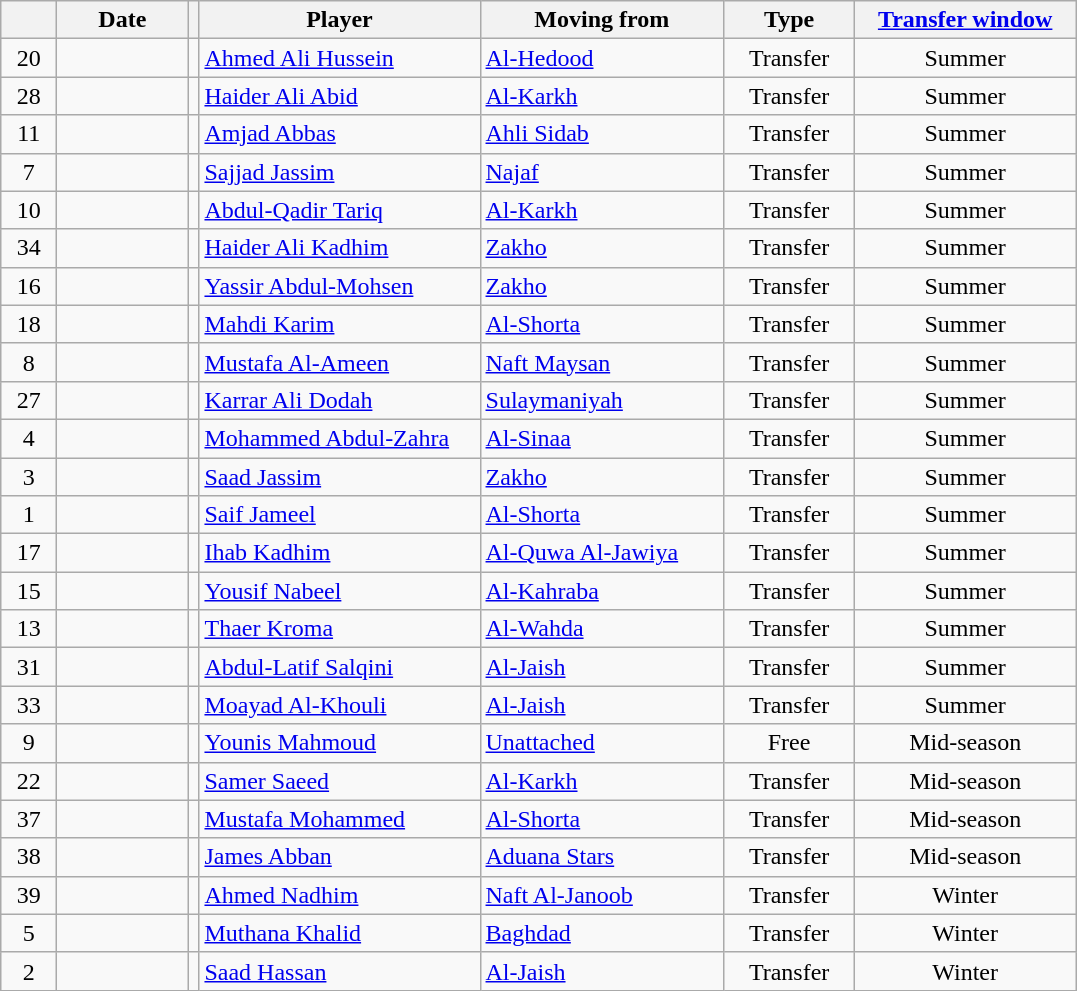<table class="wikitable sortable">
<tr>
<th style="width:30px;"></th>
<th style="width:80px;">Date</th>
<th style="width:30pERRTREWERREREPUTOx;"></th>
<th style="width:180px;">Player</th>
<th style="width:155px;">Moving from</th>
<th style="width:80px;">Type</th>
<th style="width:140px;"><a href='#'>Transfer window</a></th>
</tr>
<tr>
<td align=center>20</td>
<td></td>
<td align=center></td>
<td> <a href='#'>Ahmed Ali Hussein</a></td>
<td> <a href='#'>Al-Hedood</a></td>
<td align=center>Transfer</td>
<td align=center>Summer</td>
</tr>
<tr>
<td align=center>28</td>
<td></td>
<td align=center></td>
<td> <a href='#'>Haider Ali Abid</a></td>
<td> <a href='#'>Al-Karkh</a></td>
<td align=center>Transfer</td>
<td align=center>Summer</td>
</tr>
<tr>
<td align=center>11</td>
<td></td>
<td align=center></td>
<td> <a href='#'>Amjad Abbas</a></td>
<td> <a href='#'>Ahli Sidab</a></td>
<td align=center>Transfer</td>
<td align=center>Summer</td>
</tr>
<tr>
<td align=center>7</td>
<td></td>
<td align=center></td>
<td> <a href='#'>Sajjad Jassim</a></td>
<td> <a href='#'>Najaf</a></td>
<td align=center>Transfer</td>
<td align=center>Summer</td>
</tr>
<tr>
<td align=center>10</td>
<td></td>
<td align=center></td>
<td> <a href='#'>Abdul-Qadir Tariq</a></td>
<td> <a href='#'>Al-Karkh</a></td>
<td align=center>Transfer</td>
<td align=center>Summer</td>
</tr>
<tr>
<td align=center>34</td>
<td></td>
<td align=center></td>
<td> <a href='#'>Haider Ali Kadhim</a></td>
<td> <a href='#'>Zakho</a></td>
<td align=center>Transfer</td>
<td align=center>Summer</td>
</tr>
<tr>
<td align=center>16</td>
<td></td>
<td align=center></td>
<td> <a href='#'>Yassir Abdul-Mohsen</a></td>
<td> <a href='#'>Zakho</a></td>
<td align=center>Transfer</td>
<td align=center>Summer</td>
</tr>
<tr>
<td align=center>18</td>
<td></td>
<td align=center></td>
<td> <a href='#'>Mahdi Karim</a></td>
<td> <a href='#'>Al-Shorta</a></td>
<td align=center>Transfer</td>
<td align=center>Summer</td>
</tr>
<tr>
<td align=center>8</td>
<td></td>
<td align=center></td>
<td> <a href='#'>Mustafa Al-Ameen</a></td>
<td> <a href='#'>Naft Maysan</a></td>
<td align=center>Transfer</td>
<td align=center>Summer</td>
</tr>
<tr>
<td align=center>27</td>
<td></td>
<td align=center></td>
<td> <a href='#'>Karrar Ali Dodah</a></td>
<td> <a href='#'>Sulaymaniyah</a></td>
<td align=center>Transfer</td>
<td align=center>Summer</td>
</tr>
<tr>
<td align=center>4</td>
<td></td>
<td align=center></td>
<td> <a href='#'>Mohammed Abdul-Zahra</a></td>
<td> <a href='#'>Al-Sinaa</a></td>
<td align=center>Transfer</td>
<td align=center>Summer</td>
</tr>
<tr>
<td align=center>3</td>
<td></td>
<td align=center></td>
<td> <a href='#'>Saad Jassim</a></td>
<td> <a href='#'>Zakho</a></td>
<td align=center>Transfer</td>
<td align=center>Summer</td>
</tr>
<tr>
<td align=center>1</td>
<td></td>
<td align=center></td>
<td> <a href='#'>Saif Jameel</a></td>
<td> <a href='#'>Al-Shorta</a></td>
<td align=center>Transfer</td>
<td align=center>Summer</td>
</tr>
<tr>
<td align=center>17</td>
<td></td>
<td align=center></td>
<td> <a href='#'>Ihab Kadhim</a></td>
<td> <a href='#'>Al-Quwa Al-Jawiya</a></td>
<td align=center>Transfer</td>
<td align=center>Summer</td>
</tr>
<tr>
<td align=center>15</td>
<td></td>
<td align=center></td>
<td> <a href='#'>Yousif Nabeel</a></td>
<td> <a href='#'>Al-Kahraba</a></td>
<td align=center>Transfer</td>
<td align=center>Summer</td>
</tr>
<tr>
<td align=center>13</td>
<td></td>
<td align=center></td>
<td> <a href='#'>Thaer Kroma</a></td>
<td> <a href='#'>Al-Wahda</a></td>
<td align=center>Transfer</td>
<td align=center>Summer</td>
</tr>
<tr>
<td align=center>31</td>
<td></td>
<td align=center></td>
<td> <a href='#'>Abdul-Latif Salqini</a></td>
<td> <a href='#'>Al-Jaish</a></td>
<td align=center>Transfer</td>
<td align=center>Summer</td>
</tr>
<tr>
<td align=center>33</td>
<td></td>
<td align=center></td>
<td> <a href='#'>Moayad Al-Khouli</a></td>
<td> <a href='#'>Al-Jaish</a></td>
<td align=center>Transfer</td>
<td align=center>Summer</td>
</tr>
<tr>
<td align=center>9</td>
<td></td>
<td align=center></td>
<td> <a href='#'>Younis Mahmoud</a></td>
<td><a href='#'>Unattached</a></td>
<td align=center>Free</td>
<td align=center>Mid-season</td>
</tr>
<tr>
<td align=center>22</td>
<td></td>
<td align=center></td>
<td> <a href='#'>Samer Saeed</a></td>
<td> <a href='#'>Al-Karkh</a></td>
<td align=center>Transfer</td>
<td align=center>Mid-season</td>
</tr>
<tr>
<td align=center>37</td>
<td></td>
<td align=center></td>
<td> <a href='#'>Mustafa Mohammed</a></td>
<td> <a href='#'>Al-Shorta</a></td>
<td align=center>Transfer</td>
<td align=center>Mid-season</td>
</tr>
<tr>
<td align=center>38</td>
<td></td>
<td align=center></td>
<td> <a href='#'>James Abban</a></td>
<td> <a href='#'>Aduana Stars</a></td>
<td align=center>Transfer</td>
<td align=center>Mid-season</td>
</tr>
<tr>
<td align=center>39</td>
<td></td>
<td align=center></td>
<td> <a href='#'>Ahmed Nadhim</a></td>
<td> <a href='#'>Naft Al-Janoob</a></td>
<td align=center>Transfer</td>
<td align=center>Winter</td>
</tr>
<tr>
<td align=center>5</td>
<td></td>
<td align=center></td>
<td> <a href='#'>Muthana Khalid</a></td>
<td> <a href='#'>Baghdad</a></td>
<td align=center>Transfer</td>
<td align=center>Winter</td>
</tr>
<tr>
<td align=center>2</td>
<td></td>
<td align=center></td>
<td> <a href='#'>Saad Hassan</a></td>
<td> <a href='#'>Al-Jaish</a></td>
<td align=center>Transfer</td>
<td align=center>Winter</td>
</tr>
</table>
